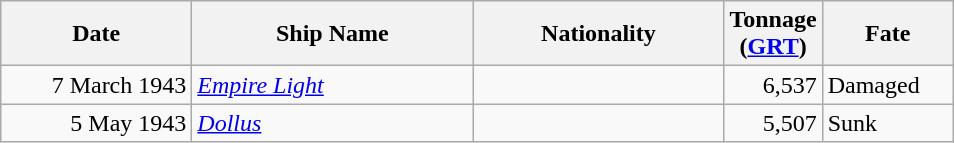<table class="wikitable sortable">
<tr>
<th width="120px">Date</th>
<th width="180px">Ship Name</th>
<th width="160px">Nationality</th>
<th width="25px">Tonnage<br>(<a href='#'>GRT</a>)</th>
<th width="80px">Fate</th>
</tr>
<tr>
<td align="right">7 March 1943</td>
<td align="left"><a href='#'><em>Empire Light</em></a></td>
<td align="left"></td>
<td align="right">6,537</td>
<td align="left">Damaged</td>
</tr>
<tr>
<td align="right">5 May 1943</td>
<td align="left"><a href='#'><em>Dollus</em></a></td>
<td align="left"></td>
<td align="right">5,507</td>
<td align="left">Sunk</td>
</tr>
</table>
